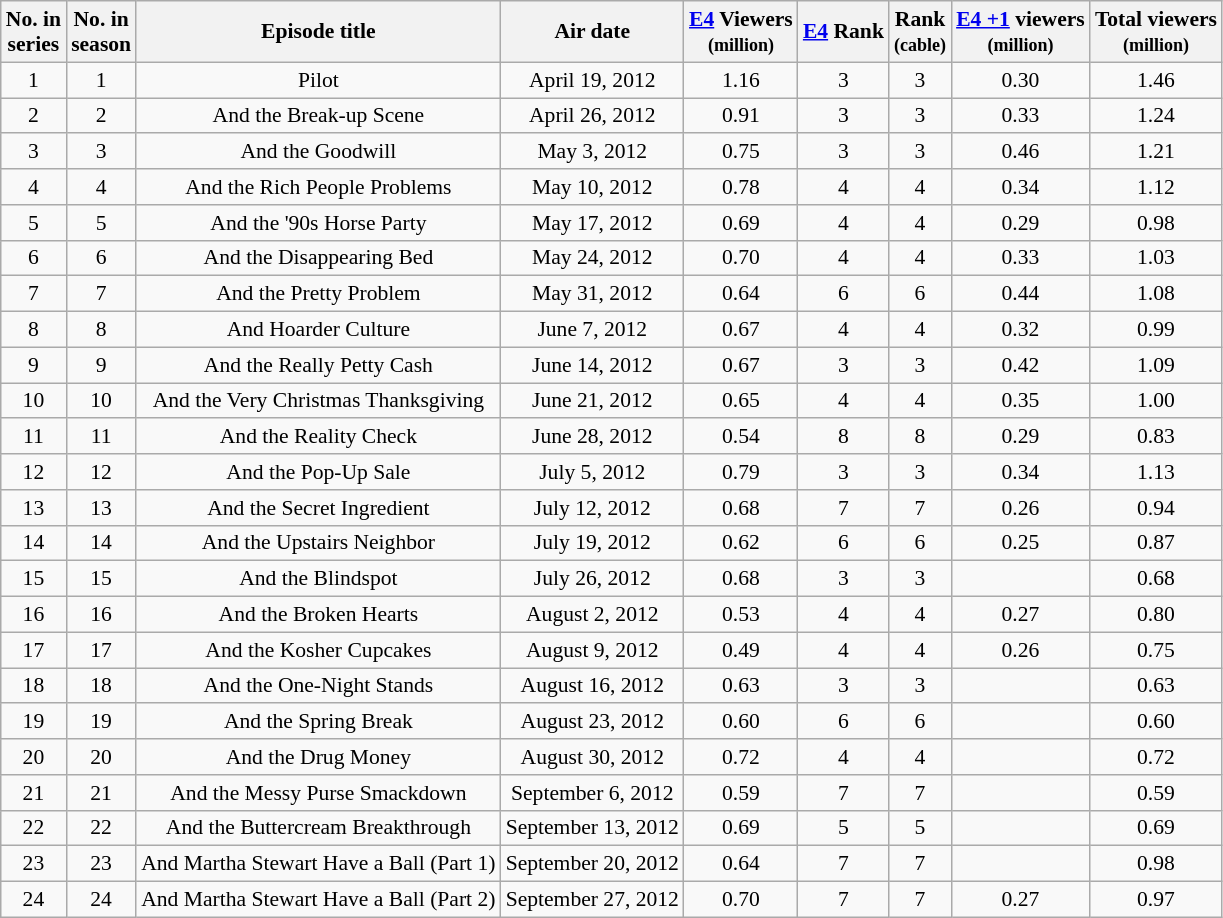<table class="wikitable" style="font-size:90%; text-align:center;">
<tr>
<th scope="col">No. in<br>series</th>
<th scope="col">No. in<br>season</th>
<th scope="col">Episode title</th>
<th scope="col">Air date</th>
<th scope="col"><a href='#'>E4</a> Viewers<br><small>(million)</small></th>
<th scope="col"><a href='#'>E4</a> Rank</th>
<th scope="col">Rank<br><small>(cable)</small></th>
<th scope="col"><a href='#'>E4 +1</a> viewers<br><small>(million)</small></th>
<th scope="col">Total viewers<br><small>(million)</small></th>
</tr>
<tr>
<td scope="row">1</td>
<td>1</td>
<td>Pilot</td>
<td>April 19, 2012</td>
<td>1.16</td>
<td>3</td>
<td>3</td>
<td>0.30</td>
<td>1.46</td>
</tr>
<tr>
<td scope="row">2</td>
<td>2</td>
<td>And the Break-up Scene</td>
<td>April 26, 2012</td>
<td>0.91</td>
<td>3</td>
<td>3</td>
<td>0.33</td>
<td>1.24</td>
</tr>
<tr>
<td scope="row">3</td>
<td>3</td>
<td>And the Goodwill</td>
<td>May 3, 2012</td>
<td>0.75</td>
<td>3</td>
<td>3</td>
<td>0.46</td>
<td>1.21</td>
</tr>
<tr>
<td scope="row">4</td>
<td>4</td>
<td>And the Rich People Problems</td>
<td>May 10, 2012</td>
<td>0.78</td>
<td>4</td>
<td>4</td>
<td>0.34</td>
<td>1.12</td>
</tr>
<tr>
<td scope="row">5</td>
<td>5</td>
<td>And the '90s Horse Party</td>
<td>May 17, 2012</td>
<td>0.69</td>
<td>4</td>
<td>4</td>
<td>0.29</td>
<td>0.98</td>
</tr>
<tr>
<td scope="row">6</td>
<td>6</td>
<td>And the Disappearing Bed</td>
<td>May 24, 2012</td>
<td>0.70</td>
<td>4</td>
<td>4</td>
<td>0.33</td>
<td>1.03</td>
</tr>
<tr>
<td scope="row">7</td>
<td>7</td>
<td>And the Pretty Problem</td>
<td>May 31, 2012</td>
<td>0.64</td>
<td>6</td>
<td>6</td>
<td>0.44</td>
<td>1.08</td>
</tr>
<tr>
<td scope="row">8</td>
<td>8</td>
<td>And Hoarder Culture</td>
<td>June 7, 2012</td>
<td>0.67</td>
<td>4</td>
<td>4</td>
<td>0.32</td>
<td>0.99</td>
</tr>
<tr>
<td scope="row">9</td>
<td>9</td>
<td>And the Really Petty Cash</td>
<td>June 14, 2012</td>
<td>0.67</td>
<td>3</td>
<td>3</td>
<td>0.42</td>
<td>1.09</td>
</tr>
<tr>
<td scope="row">10</td>
<td>10</td>
<td>And the Very Christmas Thanksgiving</td>
<td>June 21, 2012</td>
<td>0.65</td>
<td>4</td>
<td>4</td>
<td>0.35</td>
<td>1.00</td>
</tr>
<tr>
<td scope="row">11</td>
<td>11</td>
<td>And the Reality Check</td>
<td>June 28, 2012</td>
<td>0.54</td>
<td>8</td>
<td>8</td>
<td>0.29</td>
<td>0.83</td>
</tr>
<tr>
<td scope="row">12</td>
<td>12</td>
<td>And the Pop-Up Sale</td>
<td>July 5, 2012</td>
<td>0.79</td>
<td>3</td>
<td>3</td>
<td>0.34</td>
<td>1.13</td>
</tr>
<tr>
<td scope="row">13</td>
<td>13</td>
<td>And the Secret Ingredient</td>
<td>July 12, 2012</td>
<td>0.68</td>
<td>7</td>
<td>7</td>
<td>0.26</td>
<td>0.94</td>
</tr>
<tr>
<td scope="row">14</td>
<td>14</td>
<td>And the Upstairs Neighbor</td>
<td>July 19, 2012</td>
<td>0.62</td>
<td>6</td>
<td>6</td>
<td>0.25</td>
<td>0.87</td>
</tr>
<tr>
<td scope="row">15</td>
<td>15</td>
<td>And the Blindspot</td>
<td>July 26, 2012</td>
<td>0.68</td>
<td>3</td>
<td>3</td>
<td></td>
<td>0.68</td>
</tr>
<tr>
<td scope="row">16</td>
<td>16</td>
<td>And the Broken Hearts</td>
<td>August 2, 2012</td>
<td>0.53</td>
<td>4</td>
<td>4</td>
<td>0.27</td>
<td>0.80</td>
</tr>
<tr>
<td scope="row">17</td>
<td>17</td>
<td>And the Kosher Cupcakes</td>
<td>August 9, 2012</td>
<td>0.49</td>
<td>4</td>
<td>4</td>
<td>0.26</td>
<td>0.75</td>
</tr>
<tr>
<td scope="row">18</td>
<td>18</td>
<td>And the One-Night Stands</td>
<td>August 16, 2012</td>
<td>0.63</td>
<td>3</td>
<td>3</td>
<td></td>
<td>0.63</td>
</tr>
<tr>
<td scope="row">19</td>
<td>19</td>
<td>And the Spring Break</td>
<td>August 23, 2012</td>
<td>0.60</td>
<td>6</td>
<td>6</td>
<td></td>
<td>0.60</td>
</tr>
<tr>
<td scope="row">20</td>
<td>20</td>
<td>And the Drug Money</td>
<td>August 30, 2012</td>
<td>0.72</td>
<td>4</td>
<td>4</td>
<td></td>
<td>0.72</td>
</tr>
<tr>
<td scope="row">21</td>
<td>21</td>
<td>And the Messy Purse Smackdown</td>
<td>September 6, 2012</td>
<td>0.59</td>
<td>7</td>
<td>7</td>
<td></td>
<td>0.59</td>
</tr>
<tr>
<td scope="row">22</td>
<td>22</td>
<td>And the Buttercream Breakthrough</td>
<td>September 13, 2012</td>
<td>0.69</td>
<td>5</td>
<td>5</td>
<td></td>
<td>0.69</td>
</tr>
<tr>
<td scope="row">23</td>
<td>23</td>
<td>And Martha Stewart Have a Ball (Part 1)</td>
<td>September 20, 2012</td>
<td>0.64</td>
<td>7</td>
<td>7</td>
<td></td>
<td>0.98</td>
</tr>
<tr>
<td scope="row">24</td>
<td>24</td>
<td>And Martha Stewart Have a Ball (Part 2)</td>
<td>September 27, 2012</td>
<td>0.70</td>
<td>7</td>
<td>7</td>
<td>0.27</td>
<td>0.97</td>
</tr>
</table>
